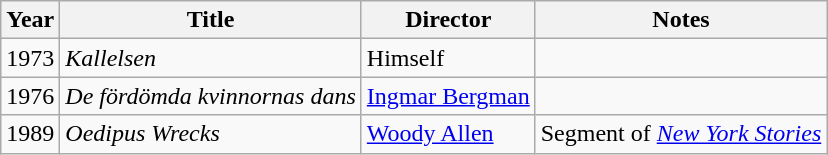<table class="wikitable">
<tr>
<th>Year</th>
<th>Title</th>
<th>Director</th>
<th>Notes</th>
</tr>
<tr>
<td>1973</td>
<td><em>Kallelsen</em></td>
<td>Himself</td>
<td></td>
</tr>
<tr>
<td>1976</td>
<td><em>De fördömda kvinnornas dans</em></td>
<td><a href='#'>Ingmar Bergman</a></td>
<td></td>
</tr>
<tr>
<td>1989</td>
<td><em>Oedipus Wrecks</em></td>
<td><a href='#'>Woody Allen</a></td>
<td>Segment of <em><a href='#'>New York Stories</a></em></td>
</tr>
</table>
